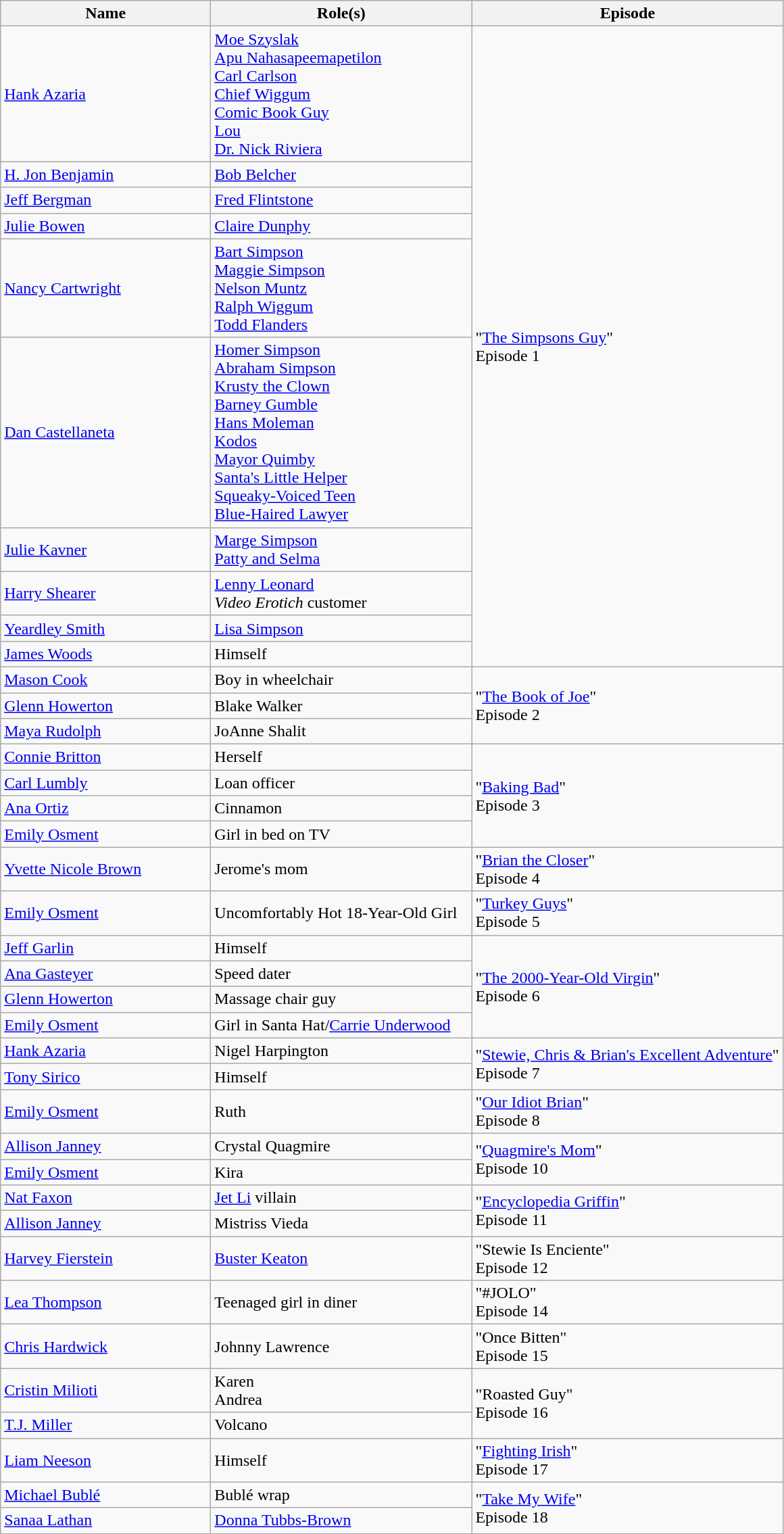<table class="wikitable">
<tr>
<th scope="col" style="width: 200px;">Name</th>
<th scope="col" style="width: 250px;">Role(s)</th>
<th scope="col" style="width: 300px;">Episode</th>
</tr>
<tr>
<td><a href='#'>Hank Azaria</a></td>
<td><a href='#'>Moe Szyslak</a><br><a href='#'>Apu Nahasapeemapetilon</a><br><a href='#'>Carl Carlson</a><br><a href='#'>Chief Wiggum</a><br><a href='#'>Comic Book Guy</a><br><a href='#'>Lou</a><br><a href='#'>Dr. Nick Riviera</a></td>
<td rowspan="10">"<a href='#'>The Simpsons Guy</a>"<br>Episode 1</td>
</tr>
<tr>
<td><a href='#'>H. Jon Benjamin</a></td>
<td><a href='#'>Bob Belcher</a></td>
</tr>
<tr>
<td><a href='#'>Jeff Bergman</a></td>
<td><a href='#'>Fred Flintstone</a></td>
</tr>
<tr>
<td><a href='#'>Julie Bowen</a></td>
<td><a href='#'>Claire Dunphy</a></td>
</tr>
<tr>
<td><a href='#'>Nancy Cartwright</a></td>
<td><a href='#'>Bart Simpson</a><br><a href='#'>Maggie Simpson</a><br><a href='#'>Nelson Muntz</a><br><a href='#'>Ralph Wiggum</a><br><a href='#'>Todd Flanders</a></td>
</tr>
<tr>
<td><a href='#'>Dan Castellaneta</a></td>
<td><a href='#'>Homer Simpson</a><br><a href='#'>Abraham Simpson</a><br><a href='#'>Krusty the Clown</a><br><a href='#'>Barney Gumble</a><br><a href='#'>Hans Moleman</a><br><a href='#'>Kodos</a><br><a href='#'>Mayor Quimby</a><br><a href='#'>Santa's Little Helper</a><br><a href='#'>Squeaky-Voiced Teen</a><br><a href='#'>Blue-Haired Lawyer</a></td>
</tr>
<tr>
<td><a href='#'>Julie Kavner</a></td>
<td><a href='#'>Marge Simpson</a><br><a href='#'>Patty and Selma</a></td>
</tr>
<tr>
<td><a href='#'>Harry Shearer</a></td>
<td><a href='#'>Lenny Leonard</a><br><em>Video Erotich</em> customer</td>
</tr>
<tr>
<td><a href='#'>Yeardley Smith</a></td>
<td><a href='#'>Lisa Simpson</a></td>
</tr>
<tr>
<td><a href='#'>James Woods</a></td>
<td>Himself</td>
</tr>
<tr>
<td><a href='#'>Mason Cook</a></td>
<td>Boy in wheelchair</td>
<td rowspan="3">"<a href='#'>The Book of Joe</a>"<br>Episode 2</td>
</tr>
<tr>
<td><a href='#'>Glenn Howerton</a></td>
<td>Blake Walker</td>
</tr>
<tr>
<td><a href='#'>Maya Rudolph</a></td>
<td>JoAnne Shalit</td>
</tr>
<tr>
<td><a href='#'>Connie Britton</a></td>
<td>Herself</td>
<td rowspan="4">"<a href='#'>Baking Bad</a>"<br>Episode 3</td>
</tr>
<tr>
<td><a href='#'>Carl Lumbly</a></td>
<td>Loan officer</td>
</tr>
<tr>
<td><a href='#'>Ana Ortiz</a></td>
<td>Cinnamon</td>
</tr>
<tr>
<td><a href='#'>Emily Osment</a></td>
<td>Girl in bed on TV</td>
</tr>
<tr>
<td><a href='#'>Yvette Nicole Brown</a></td>
<td>Jerome's mom</td>
<td>"<a href='#'>Brian the Closer</a>"<br>Episode 4</td>
</tr>
<tr>
<td><a href='#'>Emily Osment</a></td>
<td>Uncomfortably Hot 18-Year-Old Girl</td>
<td>"<a href='#'>Turkey Guys</a>"<br>Episode 5</td>
</tr>
<tr>
<td><a href='#'>Jeff Garlin</a></td>
<td>Himself</td>
<td rowspan="4">"<a href='#'>The 2000-Year-Old Virgin</a>"<br>Episode 6</td>
</tr>
<tr>
<td><a href='#'>Ana Gasteyer</a></td>
<td>Speed dater</td>
</tr>
<tr>
<td><a href='#'>Glenn Howerton</a></td>
<td>Massage chair guy</td>
</tr>
<tr>
<td><a href='#'>Emily Osment</a></td>
<td>Girl in Santa Hat/<a href='#'>Carrie Underwood</a></td>
</tr>
<tr>
<td><a href='#'>Hank Azaria</a></td>
<td>Nigel Harpington</td>
<td rowspan="2">"<a href='#'>Stewie, Chris & Brian's Excellent Adventure</a>"<br>Episode 7</td>
</tr>
<tr>
<td><a href='#'>Tony Sirico</a></td>
<td>Himself</td>
</tr>
<tr>
<td><a href='#'>Emily Osment</a></td>
<td>Ruth</td>
<td>"<a href='#'>Our Idiot Brian</a>"<br>Episode 8</td>
</tr>
<tr>
<td><a href='#'>Allison Janney</a></td>
<td>Crystal Quagmire</td>
<td rowspan="2">"<a href='#'>Quagmire's Mom</a>"<br>Episode 10</td>
</tr>
<tr>
<td><a href='#'>Emily Osment</a></td>
<td>Kira</td>
</tr>
<tr>
<td><a href='#'>Nat Faxon</a></td>
<td><a href='#'>Jet Li</a> villain</td>
<td rowspan="2">"<a href='#'>Encyclopedia Griffin</a>"<br>Episode 11</td>
</tr>
<tr>
<td><a href='#'>Allison Janney</a></td>
<td>Mistriss Vieda</td>
</tr>
<tr>
<td><a href='#'>Harvey Fierstein</a></td>
<td><a href='#'>Buster Keaton</a></td>
<td>"Stewie Is Enciente"<br>Episode 12</td>
</tr>
<tr>
<td><a href='#'>Lea Thompson</a></td>
<td>Teenaged girl in diner</td>
<td>"#JOLO"<br>Episode 14</td>
</tr>
<tr>
<td><a href='#'>Chris Hardwick</a></td>
<td>Johnny Lawrence</td>
<td>"Once Bitten"<br>Episode 15</td>
</tr>
<tr>
<td><a href='#'>Cristin Milioti</a></td>
<td>Karen<br>Andrea</td>
<td rowspan="2">"Roasted Guy"<br>Episode 16</td>
</tr>
<tr>
<td><a href='#'>T.J. Miller</a></td>
<td>Volcano</td>
</tr>
<tr>
<td><a href='#'>Liam Neeson</a></td>
<td>Himself</td>
<td>"<a href='#'>Fighting Irish</a>"<br>Episode 17</td>
</tr>
<tr>
<td><a href='#'>Michael Bublé</a></td>
<td>Bublé wrap</td>
<td rowspan="2">"<a href='#'>Take My Wife</a>"<br>Episode 18</td>
</tr>
<tr>
<td><a href='#'>Sanaa Lathan</a></td>
<td><a href='#'>Donna Tubbs-Brown</a></td>
</tr>
</table>
